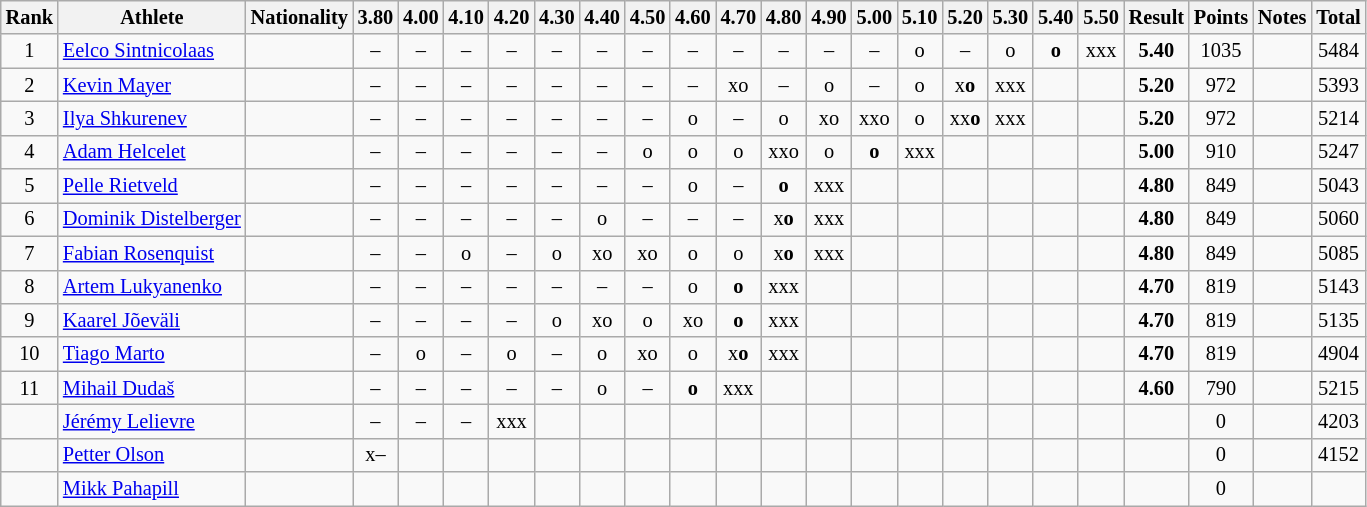<table class="wikitable sortable" style="text-align:center;font-size:85%">
<tr>
<th>Rank</th>
<th>Athlete</th>
<th>Nationality</th>
<th>3.80</th>
<th>4.00</th>
<th>4.10</th>
<th>4.20</th>
<th>4.30</th>
<th>4.40</th>
<th>4.50</th>
<th>4.60</th>
<th>4.70</th>
<th>4.80</th>
<th>4.90</th>
<th>5.00</th>
<th>5.10</th>
<th>5.20</th>
<th>5.30</th>
<th>5.40</th>
<th>5.50</th>
<th>Result</th>
<th>Points</th>
<th>Notes</th>
<th>Total</th>
</tr>
<tr>
<td>1</td>
<td align=left><a href='#'>Eelco Sintnicolaas</a></td>
<td align=left></td>
<td>–</td>
<td>–</td>
<td>–</td>
<td>–</td>
<td>–</td>
<td>–</td>
<td>–</td>
<td>–</td>
<td>–</td>
<td>–</td>
<td>–</td>
<td>–</td>
<td>o</td>
<td>–</td>
<td>o</td>
<td><strong>o</strong></td>
<td>xxx</td>
<td><strong>5.40</strong></td>
<td>1035</td>
<td></td>
<td>5484</td>
</tr>
<tr>
<td>2</td>
<td align=left><a href='#'>Kevin Mayer</a></td>
<td align=left></td>
<td>–</td>
<td>–</td>
<td>–</td>
<td>–</td>
<td>–</td>
<td>–</td>
<td>–</td>
<td>–</td>
<td>xo</td>
<td>–</td>
<td>o</td>
<td>–</td>
<td>o</td>
<td>x<strong>o</strong></td>
<td>xxx</td>
<td></td>
<td></td>
<td><strong>5.20</strong></td>
<td>972</td>
<td></td>
<td>5393</td>
</tr>
<tr>
<td>3</td>
<td align=left><a href='#'>Ilya Shkurenev</a></td>
<td align=left></td>
<td>–</td>
<td>–</td>
<td>–</td>
<td>–</td>
<td>–</td>
<td>–</td>
<td>–</td>
<td>o</td>
<td>–</td>
<td>o</td>
<td>xo</td>
<td>xxo</td>
<td>o</td>
<td>xx<strong>o</strong></td>
<td>xxx</td>
<td></td>
<td></td>
<td><strong>5.20</strong></td>
<td>972</td>
<td></td>
<td>5214</td>
</tr>
<tr>
<td>4</td>
<td align=left><a href='#'>Adam Helcelet</a></td>
<td align=left></td>
<td>–</td>
<td>–</td>
<td>–</td>
<td>–</td>
<td>–</td>
<td>–</td>
<td>o</td>
<td>o</td>
<td>o</td>
<td>xxo</td>
<td>o</td>
<td><strong>o</strong></td>
<td>xxx</td>
<td></td>
<td></td>
<td></td>
<td></td>
<td><strong>5.00</strong></td>
<td>910</td>
<td></td>
<td>5247</td>
</tr>
<tr>
<td>5</td>
<td align=left><a href='#'>Pelle Rietveld</a></td>
<td align=left></td>
<td>–</td>
<td>–</td>
<td>–</td>
<td>–</td>
<td>–</td>
<td>–</td>
<td>–</td>
<td>o</td>
<td>–</td>
<td><strong>o</strong></td>
<td>xxx</td>
<td></td>
<td></td>
<td></td>
<td></td>
<td></td>
<td></td>
<td><strong>4.80</strong></td>
<td>849</td>
<td></td>
<td>5043</td>
</tr>
<tr>
<td>6</td>
<td align=left><a href='#'>Dominik Distelberger</a></td>
<td align=left></td>
<td>–</td>
<td>–</td>
<td>–</td>
<td>–</td>
<td>–</td>
<td>o</td>
<td>–</td>
<td>–</td>
<td>–</td>
<td>x<strong>o</strong></td>
<td>xxx</td>
<td></td>
<td></td>
<td></td>
<td></td>
<td></td>
<td></td>
<td><strong>4.80</strong></td>
<td>849</td>
<td></td>
<td>5060</td>
</tr>
<tr>
<td>7</td>
<td align=left><a href='#'>Fabian Rosenquist</a></td>
<td align=left></td>
<td>–</td>
<td>–</td>
<td>o</td>
<td>–</td>
<td>o</td>
<td>xo</td>
<td>xo</td>
<td>o</td>
<td>o</td>
<td>x<strong>o</strong></td>
<td>xxx</td>
<td></td>
<td></td>
<td></td>
<td></td>
<td></td>
<td></td>
<td><strong>4.80</strong></td>
<td>849</td>
<td></td>
<td>5085</td>
</tr>
<tr>
<td>8</td>
<td align=left><a href='#'>Artem Lukyanenko</a></td>
<td align=left></td>
<td>–</td>
<td>–</td>
<td>–</td>
<td>–</td>
<td>–</td>
<td>–</td>
<td>–</td>
<td>o</td>
<td><strong>o</strong></td>
<td>xxx</td>
<td></td>
<td></td>
<td></td>
<td></td>
<td></td>
<td></td>
<td></td>
<td><strong>4.70</strong></td>
<td>819</td>
<td></td>
<td>5143</td>
</tr>
<tr>
<td>9</td>
<td align=left><a href='#'>Kaarel Jõeväli</a></td>
<td align=left></td>
<td>–</td>
<td>–</td>
<td>–</td>
<td>–</td>
<td>o</td>
<td>xo</td>
<td>o</td>
<td>xo</td>
<td><strong>o</strong></td>
<td>xxx</td>
<td></td>
<td></td>
<td></td>
<td></td>
<td></td>
<td></td>
<td></td>
<td><strong>4.70</strong></td>
<td>819</td>
<td></td>
<td>5135</td>
</tr>
<tr>
<td>10</td>
<td align=left><a href='#'>Tiago Marto</a></td>
<td align=left></td>
<td>–</td>
<td>o</td>
<td>–</td>
<td>o</td>
<td>–</td>
<td>o</td>
<td>xo</td>
<td>o</td>
<td>x<strong>o</strong></td>
<td>xxx</td>
<td></td>
<td></td>
<td></td>
<td></td>
<td></td>
<td></td>
<td></td>
<td><strong>4.70</strong></td>
<td>819</td>
<td></td>
<td>4904</td>
</tr>
<tr>
<td>11</td>
<td align=left><a href='#'>Mihail Dudaš</a></td>
<td align=left></td>
<td>–</td>
<td>–</td>
<td>–</td>
<td>–</td>
<td>–</td>
<td>o</td>
<td>–</td>
<td><strong>o</strong></td>
<td>xxx</td>
<td></td>
<td></td>
<td></td>
<td></td>
<td></td>
<td></td>
<td></td>
<td></td>
<td><strong>4.60</strong></td>
<td>790</td>
<td></td>
<td>5215</td>
</tr>
<tr>
<td></td>
<td align=left><a href='#'>Jérémy Lelievre</a></td>
<td align=left></td>
<td>–</td>
<td>–</td>
<td>–</td>
<td>xxx</td>
<td></td>
<td></td>
<td></td>
<td></td>
<td></td>
<td></td>
<td></td>
<td></td>
<td></td>
<td></td>
<td></td>
<td></td>
<td></td>
<td><strong></strong></td>
<td>0</td>
<td></td>
<td>4203</td>
</tr>
<tr>
<td></td>
<td align=left><a href='#'>Petter Olson</a></td>
<td align=left></td>
<td>x–</td>
<td></td>
<td></td>
<td></td>
<td></td>
<td></td>
<td></td>
<td></td>
<td></td>
<td></td>
<td></td>
<td></td>
<td></td>
<td></td>
<td></td>
<td></td>
<td></td>
<td><strong></strong></td>
<td>0</td>
<td></td>
<td>4152</td>
</tr>
<tr>
<td></td>
<td align=left><a href='#'>Mikk Pahapill</a></td>
<td align=left></td>
<td></td>
<td></td>
<td></td>
<td></td>
<td></td>
<td></td>
<td></td>
<td></td>
<td></td>
<td></td>
<td></td>
<td></td>
<td></td>
<td></td>
<td></td>
<td></td>
<td></td>
<td><strong></strong></td>
<td>0</td>
<td></td>
<td></td>
</tr>
</table>
